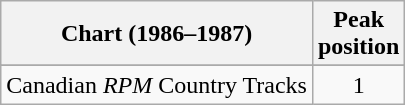<table class="wikitable sortable">
<tr>
<th align="left">Chart (1986–1987)</th>
<th align="center">Peak<br>position</th>
</tr>
<tr>
</tr>
<tr>
<td align="left">Canadian <em>RPM</em> Country Tracks</td>
<td align="center">1</td>
</tr>
</table>
